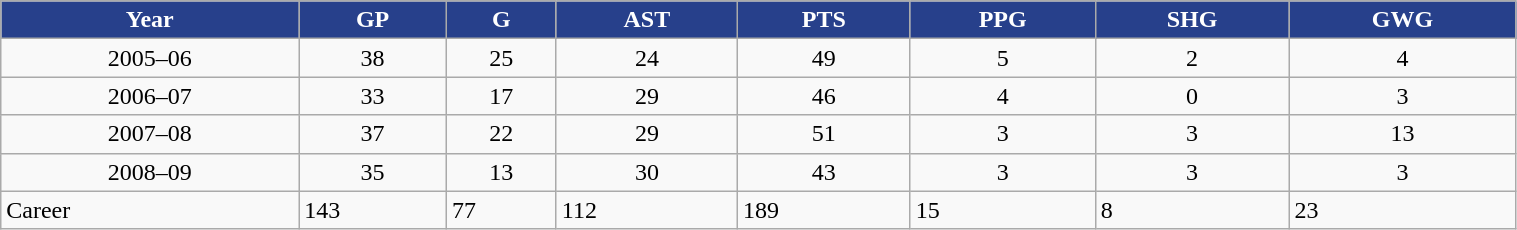<table class="wikitable" style="width:80%;">
<tr style="text-align:center; background:#27408b; color:#fff;">
<td><strong>Year</strong></td>
<td><strong>GP</strong></td>
<td><strong>G</strong></td>
<td><strong>AST</strong></td>
<td><strong>PTS</strong></td>
<td><strong>PPG</strong></td>
<td><strong>SHG</strong></td>
<td><strong>GWG</strong></td>
</tr>
<tr style="text-align:center;" bgcolor="">
<td>2005–06</td>
<td>38</td>
<td>25</td>
<td>24</td>
<td>49</td>
<td>5</td>
<td>2</td>
<td>4</td>
</tr>
<tr style="text-align:center;" bgcolor="">
<td>2006–07</td>
<td>33</td>
<td>17</td>
<td>29</td>
<td>46</td>
<td>4</td>
<td>0</td>
<td>3</td>
</tr>
<tr style="text-align:center;" bgcolor="">
<td>2007–08</td>
<td>37</td>
<td>22</td>
<td>29</td>
<td>51</td>
<td>3</td>
<td>3</td>
<td>13</td>
</tr>
<tr style="text-align:center;" bgcolor="">
<td>2008–09</td>
<td>35</td>
<td>13</td>
<td>30</td>
<td>43</td>
<td>3</td>
<td>3</td>
<td>3</td>
</tr>
<tr>
<td>Career</td>
<td>143</td>
<td>77</td>
<td>112</td>
<td>189</td>
<td>15</td>
<td>8</td>
<td>23</td>
</tr>
</table>
